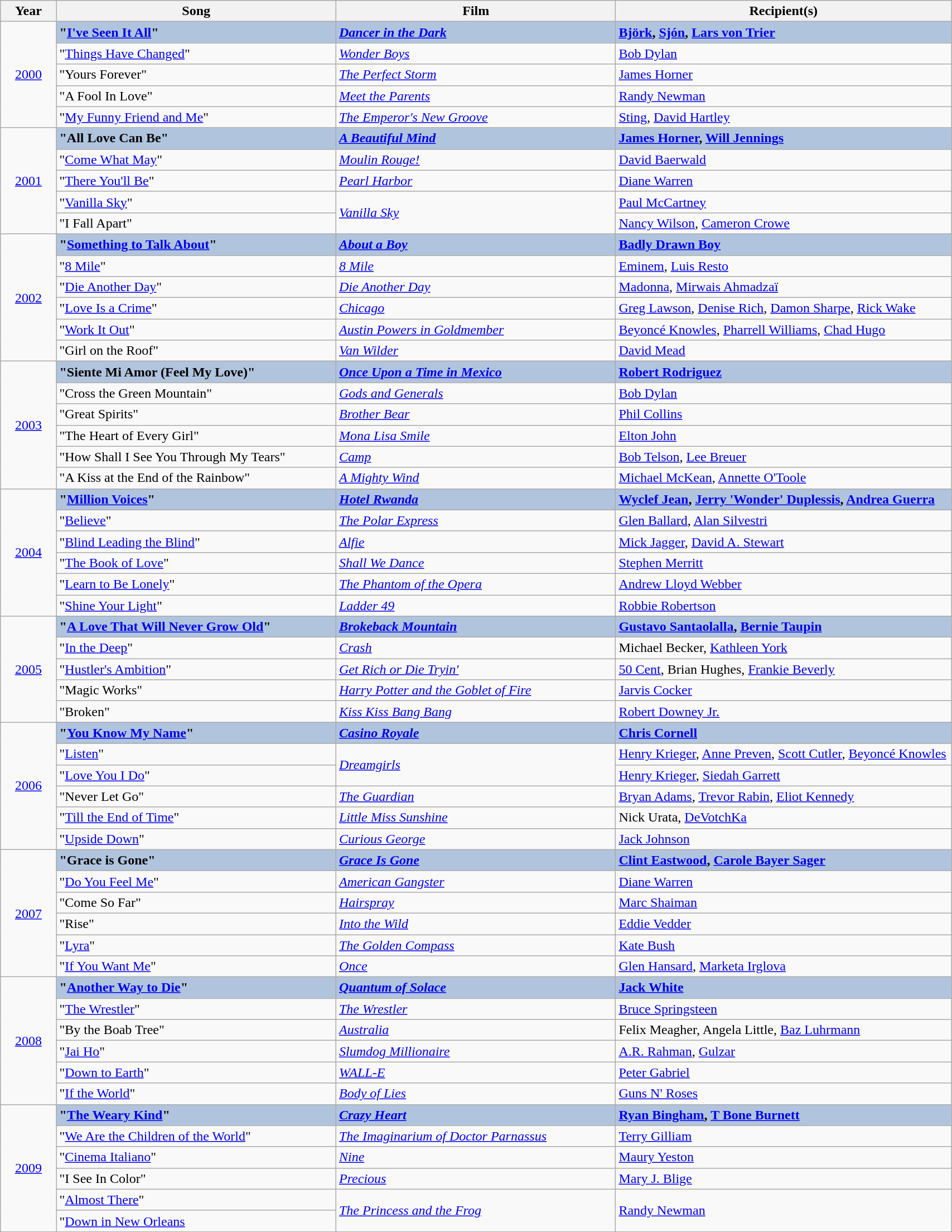<table class="wikitable" width="90%" cellpadding="5">
<tr>
<th width="5%">Year</th>
<th width="25%">Song</th>
<th width="25%">Film</th>
<th width="30%">Recipient(s)</th>
</tr>
<tr>
<td rowspan="5" style="text-align:center;"><a href='#'>2000</a><br></td>
<td style="background:#B0C4DE;"><strong>"<a href='#'>I've Seen It All</a>"</strong></td>
<td style="background:#B0C4DE;"><strong><em><a href='#'>Dancer in the Dark</a></em></strong></td>
<td style="background:#B0C4DE;"><strong><a href='#'>Björk</a>, <a href='#'>Sjón</a>, <a href='#'>Lars von Trier</a></strong></td>
</tr>
<tr>
<td>"<a href='#'>Things Have Changed</a>"</td>
<td><em><a href='#'>Wonder Boys</a></em></td>
<td><a href='#'>Bob Dylan</a></td>
</tr>
<tr>
<td>"Yours Forever"</td>
<td><em><a href='#'>The Perfect Storm</a></em></td>
<td><a href='#'>James Horner</a></td>
</tr>
<tr>
<td>"A Fool In Love"</td>
<td><em><a href='#'>Meet the Parents</a></em></td>
<td><a href='#'>Randy Newman</a></td>
</tr>
<tr>
<td>"<a href='#'>My Funny Friend and Me</a>"</td>
<td><em><a href='#'>The Emperor's New Groove</a></em></td>
<td><a href='#'>Sting</a>, <a href='#'>David Hartley</a></td>
</tr>
<tr>
<td rowspan="5" style="text-align:center;"><a href='#'>2001</a><br></td>
<td style="background:#B0C4DE;"><strong>"All Love Can Be"</strong></td>
<td style="background:#B0C4DE;"><strong><em><a href='#'>A Beautiful Mind</a></em></strong></td>
<td style="background:#B0C4DE;"><strong><a href='#'>James Horner</a>, <a href='#'>Will Jennings</a></strong></td>
</tr>
<tr>
<td>"<a href='#'>Come What May</a>"</td>
<td><em><a href='#'>Moulin Rouge!</a></em></td>
<td><a href='#'>David Baerwald</a></td>
</tr>
<tr>
<td>"<a href='#'>There You'll Be</a>"</td>
<td><em><a href='#'>Pearl Harbor</a></em></td>
<td><a href='#'>Diane Warren</a></td>
</tr>
<tr>
<td>"<a href='#'>Vanilla Sky</a>"</td>
<td rowspan="2"><em><a href='#'>Vanilla Sky</a></em></td>
<td><a href='#'>Paul McCartney</a></td>
</tr>
<tr>
<td>"I Fall Apart"</td>
<td><a href='#'>Nancy Wilson</a>, <a href='#'>Cameron Crowe</a></td>
</tr>
<tr>
<td rowspan="6" style="text-align:center;"><a href='#'>2002</a><br></td>
<td style="background:#B0C4DE;"><strong>"<a href='#'>Something to Talk About</a>"</strong></td>
<td style="background:#B0C4DE;"><strong><em><a href='#'>About a Boy</a></em></strong></td>
<td style="background:#B0C4DE;"><strong><a href='#'>Badly Drawn Boy</a></strong></td>
</tr>
<tr>
<td>"<a href='#'>8 Mile</a>"</td>
<td><em><a href='#'>8 Mile</a></em></td>
<td><a href='#'>Eminem</a>, <a href='#'>Luis Resto</a></td>
</tr>
<tr>
<td>"<a href='#'>Die Another Day</a>"</td>
<td><em><a href='#'>Die Another Day</a></em></td>
<td><a href='#'>Madonna</a>, <a href='#'>Mirwais Ahmadzaï</a></td>
</tr>
<tr>
<td>"<a href='#'>Love Is a Crime</a>"</td>
<td><em><a href='#'>Chicago</a></em></td>
<td><a href='#'>Greg Lawson</a>, <a href='#'>Denise Rich</a>, <a href='#'>Damon Sharpe</a>, <a href='#'>Rick Wake</a></td>
</tr>
<tr>
<td>"<a href='#'>Work It Out</a>"</td>
<td><em><a href='#'>Austin Powers in Goldmember</a></em></td>
<td><a href='#'>Beyoncé Knowles</a>, <a href='#'>Pharrell Williams</a>, <a href='#'>Chad Hugo</a></td>
</tr>
<tr>
<td>"Girl on the Roof"</td>
<td><em><a href='#'>Van Wilder</a></em></td>
<td><a href='#'>David Mead</a></td>
</tr>
<tr>
<td rowspan="6" style="text-align:center;"><a href='#'>2003</a><br></td>
<td style="background:#B0C4DE;"><strong>"Siente Mi Amor (Feel My Love)"</strong></td>
<td style="background:#B0C4DE;"><strong><em><a href='#'>Once Upon a Time in Mexico</a></em></strong></td>
<td style="background:#B0C4DE;"><strong><a href='#'>Robert Rodriguez</a></strong></td>
</tr>
<tr>
<td>"Cross the Green Mountain"</td>
<td><em><a href='#'>Gods and Generals</a></em></td>
<td><a href='#'>Bob Dylan</a></td>
</tr>
<tr>
<td>"Great Spirits"</td>
<td><em><a href='#'>Brother Bear</a></em></td>
<td><a href='#'>Phil Collins</a></td>
</tr>
<tr>
<td>"The Heart of Every Girl"</td>
<td><em><a href='#'>Mona Lisa Smile</a></em></td>
<td><a href='#'>Elton John</a></td>
</tr>
<tr>
<td>"How Shall I See You Through My Tears"</td>
<td><em><a href='#'>Camp</a></em></td>
<td><a href='#'>Bob Telson</a>, <a href='#'>Lee Breuer</a></td>
</tr>
<tr>
<td>"A Kiss at the End of the Rainbow"</td>
<td><em><a href='#'>A Mighty Wind</a></em></td>
<td><a href='#'>Michael McKean</a>, <a href='#'>Annette O'Toole</a></td>
</tr>
<tr>
<td rowspan="6" style="text-align:center;"><a href='#'>2004</a><br></td>
<td style="background:#B0C4DE;"><strong>"<a href='#'>Million Voices</a>"</strong></td>
<td style="background:#B0C4DE;"><strong><em><a href='#'>Hotel Rwanda</a></em></strong></td>
<td style="background:#B0C4DE;"><strong><a href='#'>Wyclef Jean</a>, <a href='#'>Jerry 'Wonder' Duplessis</a>, <a href='#'>Andrea Guerra</a></strong></td>
</tr>
<tr>
<td>"<a href='#'>Believe</a>"</td>
<td><em><a href='#'>The Polar Express</a></em></td>
<td><a href='#'>Glen Ballard</a>, <a href='#'>Alan Silvestri</a></td>
</tr>
<tr>
<td>"<a href='#'>Blind Leading the Blind</a>"</td>
<td><em><a href='#'>Alfie</a></em></td>
<td><a href='#'>Mick Jagger</a>, <a href='#'>David A. Stewart</a></td>
</tr>
<tr>
<td>"<a href='#'>The Book of Love</a>"</td>
<td><em><a href='#'>Shall We Dance</a></em></td>
<td><a href='#'>Stephen Merritt</a></td>
</tr>
<tr>
<td>"<a href='#'>Learn to Be Lonely</a>"</td>
<td><em><a href='#'>The Phantom of the Opera</a></em></td>
<td><a href='#'>Andrew Lloyd Webber</a></td>
</tr>
<tr>
<td>"<a href='#'>Shine Your Light</a>"</td>
<td><em><a href='#'>Ladder 49</a></em></td>
<td><a href='#'>Robbie Robertson</a></td>
</tr>
<tr>
<td rowspan="5" style="text-align:center;"><a href='#'>2005</a><br></td>
<td style="background:#B0C4DE;"><strong>"<a href='#'>A Love That Will Never Grow Old</a>"</strong></td>
<td style="background:#B0C4DE;"><strong><em><a href='#'>Brokeback Mountain</a></em></strong></td>
<td style="background:#B0C4DE;"><strong><a href='#'>Gustavo Santaolalla</a>, <a href='#'>Bernie Taupin</a></strong></td>
</tr>
<tr>
<td>"<a href='#'>In the Deep</a>"</td>
<td><em><a href='#'>Crash</a></em></td>
<td>Michael Becker, <a href='#'>Kathleen York</a></td>
</tr>
<tr>
<td>"<a href='#'>Hustler's Ambition</a>"</td>
<td><em><a href='#'>Get Rich or Die Tryin'</a></em></td>
<td><a href='#'>50 Cent</a>, Brian Hughes, <a href='#'>Frankie Beverly</a></td>
</tr>
<tr>
<td>"Magic Works"</td>
<td><em><a href='#'>Harry Potter and the Goblet of Fire</a></em></td>
<td><a href='#'>Jarvis Cocker</a></td>
</tr>
<tr>
<td>"Broken"</td>
<td><em><a href='#'>Kiss Kiss Bang Bang</a></em></td>
<td><a href='#'>Robert Downey Jr.</a></td>
</tr>
<tr>
<td rowspan="6" style="text-align:center;"><a href='#'>2006</a><br></td>
<td style="background:#B0C4DE;"><strong>"<a href='#'>You Know My Name</a>"</strong></td>
<td style="background:#B0C4DE;"><strong><em><a href='#'>Casino Royale</a></em></strong></td>
<td style="background:#B0C4DE;"><strong><a href='#'>Chris Cornell</a></strong></td>
</tr>
<tr>
<td>"<a href='#'>Listen</a>"</td>
<td rowspan="2"><em><a href='#'>Dreamgirls</a></em></td>
<td><a href='#'>Henry Krieger</a>, <a href='#'>Anne Preven</a>, <a href='#'>Scott Cutler</a>, <a href='#'>Beyoncé Knowles</a></td>
</tr>
<tr>
<td>"<a href='#'>Love You I Do</a>"</td>
<td><a href='#'>Henry Krieger</a>, <a href='#'>Siedah Garrett</a></td>
</tr>
<tr>
<td>"Never Let Go"</td>
<td><em><a href='#'>The Guardian</a></em></td>
<td><a href='#'>Bryan Adams</a>, <a href='#'>Trevor Rabin</a>, <a href='#'>Eliot Kennedy</a></td>
</tr>
<tr>
<td>"<a href='#'>Till the End of Time</a>"</td>
<td><em><a href='#'>Little Miss Sunshine</a></em></td>
<td>Nick Urata, <a href='#'>DeVotchKa</a></td>
</tr>
<tr>
<td>"<a href='#'>Upside Down</a>"</td>
<td><em><a href='#'>Curious George</a></em></td>
<td><a href='#'>Jack Johnson</a></td>
</tr>
<tr>
<td rowspan="6" style="text-align:center;"><a href='#'>2007</a><br></td>
<td style="background:#B0C4DE;"><strong>"Grace is Gone"</strong></td>
<td style="background:#B0C4DE;"><strong><em><a href='#'>Grace Is Gone</a></em></strong></td>
<td style="background:#B0C4DE;"><strong><a href='#'>Clint Eastwood</a>, <a href='#'>Carole Bayer Sager</a></strong></td>
</tr>
<tr>
<td>"<a href='#'>Do You Feel Me</a>"</td>
<td><em><a href='#'>American Gangster</a></em></td>
<td><a href='#'>Diane Warren</a></td>
</tr>
<tr>
<td>"Come So Far"</td>
<td><em><a href='#'>Hairspray</a></em></td>
<td><a href='#'>Marc Shaiman</a></td>
</tr>
<tr>
<td>"Rise"</td>
<td><em><a href='#'>Into the Wild</a></em></td>
<td><a href='#'>Eddie Vedder</a></td>
</tr>
<tr>
<td>"<a href='#'>Lyra</a>"</td>
<td><em><a href='#'>The Golden Compass</a></em></td>
<td><a href='#'>Kate Bush</a></td>
</tr>
<tr>
<td>"<a href='#'>If You Want Me</a>"</td>
<td><em><a href='#'>Once</a></em></td>
<td><a href='#'>Glen Hansard</a>, <a href='#'>Marketa Irglova</a></td>
</tr>
<tr>
<td rowspan="6" style="text-align:center;"><a href='#'>2008</a><br></td>
<td style="background:#B0C4DE;"><strong>"<a href='#'>Another Way to Die</a>"</strong></td>
<td style="background:#B0C4DE;"><strong><em><a href='#'>Quantum of Solace</a></em></strong></td>
<td style="background:#B0C4DE;"><strong><a href='#'>Jack White</a></strong></td>
</tr>
<tr>
<td>"<a href='#'>The Wrestler</a>"</td>
<td><em><a href='#'>The Wrestler</a></em></td>
<td><a href='#'>Bruce Springsteen</a></td>
</tr>
<tr>
<td>"By the Boab Tree"</td>
<td><em><a href='#'>Australia</a></em></td>
<td>Felix Meagher, Angela Little, <a href='#'>Baz Luhrmann</a></td>
</tr>
<tr>
<td>"<a href='#'>Jai Ho</a>"</td>
<td><em><a href='#'>Slumdog Millionaire</a></em></td>
<td><a href='#'>A.R. Rahman</a>, <a href='#'>Gulzar</a></td>
</tr>
<tr>
<td>"<a href='#'>Down to Earth</a>"</td>
<td><em><a href='#'>WALL-E</a></em></td>
<td><a href='#'>Peter Gabriel</a></td>
</tr>
<tr>
<td>"<a href='#'>If the World</a>"</td>
<td><em><a href='#'>Body of Lies</a></em></td>
<td><a href='#'>Guns N' Roses</a></td>
</tr>
<tr>
<td rowspan="6" style="text-align:center;"><a href='#'>2009</a><br></td>
<td style="background:#B0C4DE;"><strong>"<a href='#'>The Weary Kind</a>"</strong></td>
<td style="background:#B0C4DE;"><strong><em><a href='#'>Crazy Heart</a></em></strong></td>
<td style="background:#B0C4DE;"><strong><a href='#'>Ryan Bingham</a>, <a href='#'>T Bone Burnett</a></strong></td>
</tr>
<tr>
<td>"<a href='#'>We Are the Children of the World</a>"</td>
<td><em><a href='#'>The Imaginarium of Doctor Parnassus</a></em></td>
<td><a href='#'>Terry Gilliam</a></td>
</tr>
<tr>
<td>"<a href='#'>Cinema Italiano</a>"</td>
<td><em><a href='#'>Nine</a></em></td>
<td><a href='#'>Maury Yeston</a></td>
</tr>
<tr>
<td>"I See In Color"</td>
<td><em><a href='#'>Precious</a></em></td>
<td><a href='#'>Mary J. Blige</a></td>
</tr>
<tr>
<td>"<a href='#'>Almost There</a>"</td>
<td rowspan="2"><em><a href='#'>The Princess and the Frog</a></em></td>
<td rowspan="2"><a href='#'>Randy Newman</a></td>
</tr>
<tr>
<td>"<a href='#'>Down in New Orleans</a></td>
</tr>
</table>
